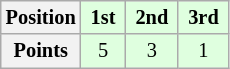<table class="wikitable" style="font-size:85%; text-align:center">
<tr>
<th>Position</th>
<td style="background:#dfffdf;"> <strong>1st</strong> </td>
<td style="background:#dfffdf;"> <strong>2nd</strong> </td>
<td style="background:#dfffdf;"> <strong>3rd</strong> </td>
</tr>
<tr>
<th>Points</th>
<td style="background:#dfffdf;">5</td>
<td style="background:#dfffdf;">3</td>
<td style="background:#dfffdf;">1</td>
</tr>
</table>
